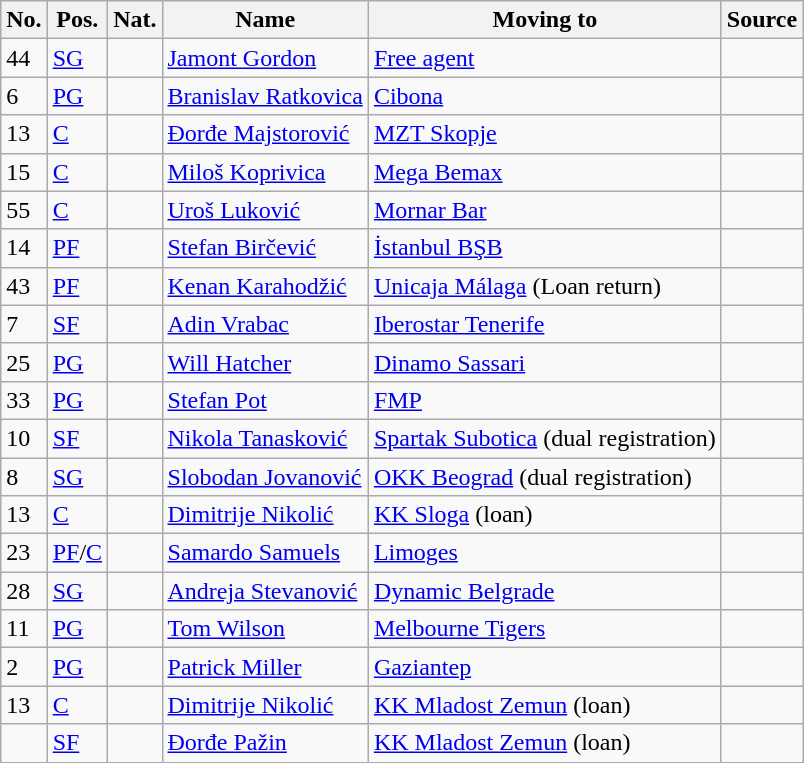<table class="wikitable">
<tr>
<th>No.</th>
<th>Pos.</th>
<th>Nat.</th>
<th>Name</th>
<th>Moving to</th>
<th>Source</th>
</tr>
<tr>
<td>44</td>
<td><a href='#'>SG</a></td>
<td></td>
<td><a href='#'>Jamont Gordon</a></td>
<td> <a href='#'>Free agent</a></td>
<td></td>
</tr>
<tr>
<td>6</td>
<td><a href='#'>PG</a></td>
<td></td>
<td><a href='#'>Branislav Ratkovica</a></td>
<td> <a href='#'>Cibona</a></td>
<td align=center></td>
</tr>
<tr>
<td>13</td>
<td><a href='#'>C</a></td>
<td></td>
<td><a href='#'>Đorđe Majstorović</a></td>
<td> <a href='#'>MZT Skopje</a></td>
<td align=center></td>
</tr>
<tr>
<td>15</td>
<td><a href='#'>C</a></td>
<td></td>
<td><a href='#'>Miloš Koprivica</a></td>
<td> <a href='#'>Mega Bemax</a></td>
<td align=center></td>
</tr>
<tr>
<td>55</td>
<td><a href='#'>C</a></td>
<td></td>
<td><a href='#'>Uroš Luković</a></td>
<td> <a href='#'>Mornar Bar</a></td>
<td align=center></td>
</tr>
<tr>
<td>14</td>
<td><a href='#'>PF</a></td>
<td></td>
<td><a href='#'>Stefan Birčević</a></td>
<td> <a href='#'>İstanbul BŞB</a></td>
<td align=center></td>
</tr>
<tr>
<td>43</td>
<td><a href='#'>PF</a></td>
<td></td>
<td><a href='#'>Kenan Karahodžić</a></td>
<td> <a href='#'>Unicaja Málaga</a> (Loan return)</td>
<td align=center></td>
</tr>
<tr>
<td>7</td>
<td><a href='#'>SF</a></td>
<td></td>
<td><a href='#'>Adin Vrabac</a></td>
<td> <a href='#'>Iberostar Tenerife</a></td>
<td align=center></td>
</tr>
<tr>
<td>25</td>
<td><a href='#'>PG</a></td>
<td></td>
<td><a href='#'>Will Hatcher</a></td>
<td> <a href='#'>Dinamo Sassari</a></td>
<td align=center></td>
</tr>
<tr>
<td>33</td>
<td><a href='#'>PG</a></td>
<td></td>
<td><a href='#'>Stefan Pot</a></td>
<td> <a href='#'>FMP</a></td>
<td align=center></td>
</tr>
<tr>
<td>10</td>
<td><a href='#'>SF</a></td>
<td></td>
<td><a href='#'>Nikola Tanasković</a></td>
<td> <a href='#'>Spartak Subotica</a> (dual registration)</td>
<td align=center></td>
</tr>
<tr>
<td>8</td>
<td><a href='#'>SG</a></td>
<td></td>
<td><a href='#'>Slobodan Jovanović</a></td>
<td> <a href='#'>OKK Beograd</a> (dual registration)</td>
<td align=center></td>
</tr>
<tr>
<td>13</td>
<td><a href='#'>C</a></td>
<td></td>
<td><a href='#'>Dimitrije Nikolić</a></td>
<td> <a href='#'>KK Sloga</a> (loan)</td>
<td align=center></td>
</tr>
<tr>
<td>23</td>
<td><a href='#'>PF</a>/<a href='#'>C</a></td>
<td></td>
<td><a href='#'>Samardo Samuels</a></td>
<td> <a href='#'>Limoges</a></td>
<td align=center></td>
</tr>
<tr>
<td>28</td>
<td><a href='#'>SG</a></td>
<td></td>
<td><a href='#'>Andreja Stevanović</a></td>
<td> <a href='#'>Dynamic Belgrade</a></td>
<td align=center></td>
</tr>
<tr>
<td>11</td>
<td><a href='#'>PG</a></td>
<td></td>
<td><a href='#'>Tom Wilson</a></td>
<td> <a href='#'>Melbourne Tigers</a></td>
<td align=center></td>
</tr>
<tr>
<td>2</td>
<td><a href='#'>PG</a></td>
<td></td>
<td><a href='#'>Patrick Miller</a></td>
<td> <a href='#'>Gaziantep</a></td>
<td align=center></td>
</tr>
<tr>
<td>13</td>
<td><a href='#'>C</a></td>
<td></td>
<td><a href='#'>Dimitrije Nikolić</a></td>
<td> <a href='#'>KK Mladost Zemun</a> (loan)</td>
<td align=center></td>
</tr>
<tr>
<td></td>
<td><a href='#'>SF</a></td>
<td></td>
<td><a href='#'>Đorđe Pažin</a></td>
<td> <a href='#'>KK Mladost Zemun</a> (loan)</td>
<td align=center></td>
</tr>
</table>
